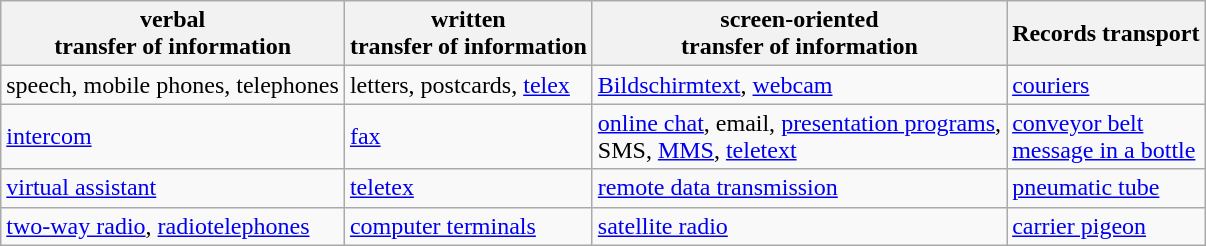<table class="wikitable" style="padding:1em; vertical-align:top; border:2px;">
<tr>
<th>verbal <br> transfer of information</th>
<th>written <br> transfer of information</th>
<th>screen-oriented<br> transfer of information</th>
<th>Records transport</th>
</tr>
<tr>
<td>speech, mobile phones, telephones</td>
<td>letters, postcards, <a href='#'>telex</a></td>
<td><a href='#'>Bildschirmtext</a>, <a href='#'>webcam</a></td>
<td><a href='#'>couriers</a></td>
</tr>
<tr>
<td><a href='#'>intercom</a></td>
<td><a href='#'>fax</a></td>
<td><a href='#'>online chat</a>, email, <a href='#'>presentation programs</a>,<br> SMS, <a href='#'>MMS</a>, <a href='#'>teletext</a></td>
<td><a href='#'>conveyor belt</a><br> <a href='#'>message in a bottle</a></td>
</tr>
<tr>
<td><a href='#'>virtual assistant</a></td>
<td><a href='#'>teletex</a></td>
<td><a href='#'>remote data transmission</a></td>
<td><a href='#'>pneumatic tube</a></td>
</tr>
<tr>
<td><a href='#'>two-way radio</a>, <a href='#'>radiotelephones</a></td>
<td><a href='#'>computer terminals</a></td>
<td><a href='#'>satellite radio</a></td>
<td><a href='#'>carrier pigeon</a></td>
</tr>
</table>
